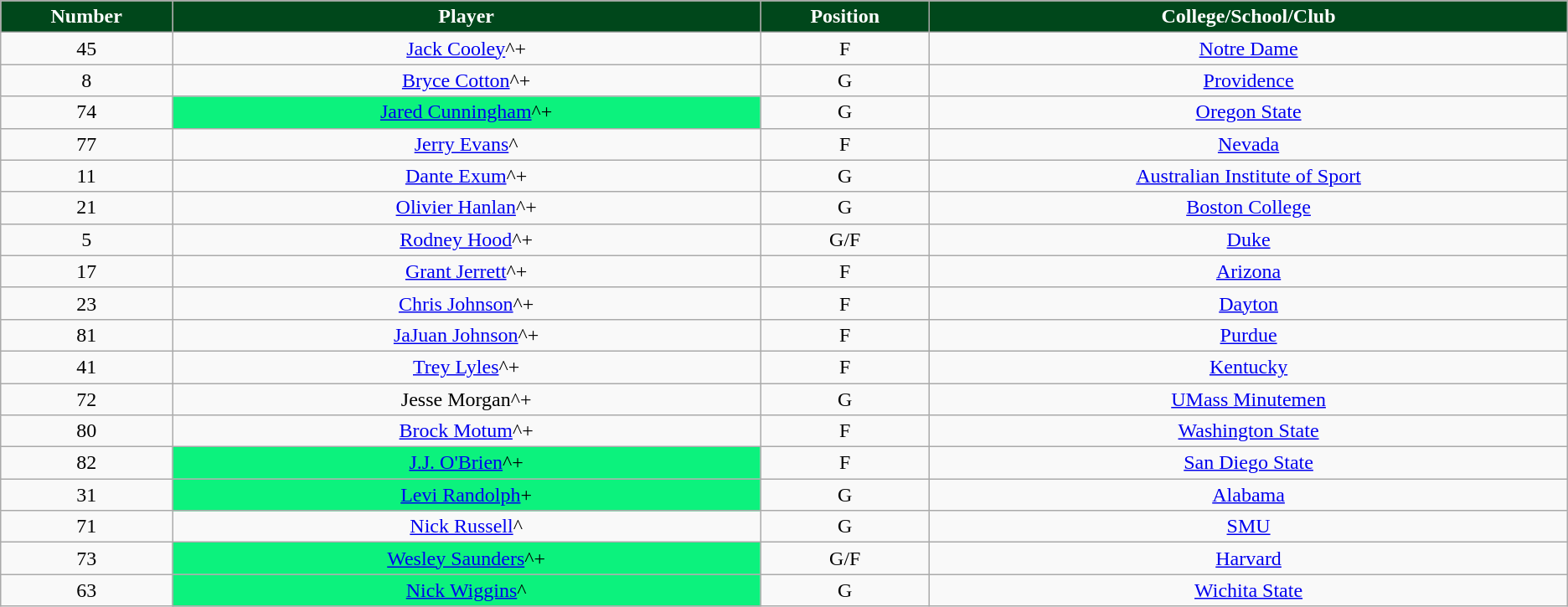<table class="wikitable sortable sortable">
<tr>
<th style="background:#00471B; color:white" width="1%">Number</th>
<th style="background:#00471B; color:white" width="5%">Player</th>
<th style="background:#00471B; color:white" width="1%">Position</th>
<th style="background:#00471B; color:white" width="5%">College/School/Club</th>
</tr>
<tr style="text-align: center">
<td>45</td>
<td><a href='#'>Jack Cooley</a>^+</td>
<td>F</td>
<td><a href='#'>Notre Dame</a></td>
</tr>
<tr style="text-align: center">
<td>8</td>
<td><a href='#'>Bryce Cotton</a>^+</td>
<td>G</td>
<td><a href='#'>Providence</a></td>
</tr>
<tr style="text-align: center">
<td>74</td>
<td bgcolor="#0CF27D"><a href='#'>Jared Cunningham</a>^+</td>
<td>G</td>
<td><a href='#'>Oregon State</a></td>
</tr>
<tr style="text-align: center">
<td>77</td>
<td><a href='#'>Jerry Evans</a>^</td>
<td>F</td>
<td><a href='#'>Nevada</a></td>
</tr>
<tr style="text-align: center">
<td>11</td>
<td><a href='#'>Dante Exum</a>^+</td>
<td>G</td>
<td><a href='#'>Australian Institute of Sport</a></td>
</tr>
<tr style="text-align: center">
<td>21</td>
<td><a href='#'>Olivier Hanlan</a>^+</td>
<td>G</td>
<td><a href='#'>Boston College</a></td>
</tr>
<tr style="text-align: center">
<td>5</td>
<td><a href='#'>Rodney Hood</a>^+</td>
<td>G/F</td>
<td><a href='#'>Duke</a></td>
</tr>
<tr style="text-align: center">
<td>17</td>
<td><a href='#'>Grant Jerrett</a>^+</td>
<td>F</td>
<td><a href='#'>Arizona</a></td>
</tr>
<tr style="text-align: center">
<td>23</td>
<td><a href='#'>Chris Johnson</a>^+</td>
<td>F</td>
<td><a href='#'>Dayton</a></td>
</tr>
<tr style="text-align: center">
<td>81</td>
<td><a href='#'>JaJuan Johnson</a>^+</td>
<td>F</td>
<td><a href='#'>Purdue</a></td>
</tr>
<tr style="text-align: center">
<td>41</td>
<td><a href='#'>Trey Lyles</a>^+</td>
<td>F</td>
<td><a href='#'>Kentucky</a></td>
</tr>
<tr style="text-align: center">
<td>72</td>
<td>Jesse Morgan^+</td>
<td>G</td>
<td><a href='#'>UMass Minutemen</a></td>
</tr>
<tr style="text-align: center">
<td>80</td>
<td><a href='#'>Brock Motum</a>^+</td>
<td>F</td>
<td><a href='#'>Washington State</a></td>
</tr>
<tr style="text-align: center">
<td>82</td>
<td bgcolor="#0CF27D"><a href='#'>J.J. O'Brien</a>^+</td>
<td>F</td>
<td><a href='#'>San Diego State</a></td>
</tr>
<tr style="text-align: center">
<td>31</td>
<td bgcolor="#0CF27D"><a href='#'>Levi Randolph</a>+</td>
<td>G</td>
<td><a href='#'>Alabama</a></td>
</tr>
<tr style="text-align: center">
<td>71</td>
<td><a href='#'>Nick Russell</a>^</td>
<td>G</td>
<td><a href='#'>SMU</a></td>
</tr>
<tr style="text-align: center">
<td>73</td>
<td bgcolor="#0CF27D"><a href='#'>Wesley Saunders</a>^+</td>
<td>G/F</td>
<td><a href='#'>Harvard</a></td>
</tr>
<tr style="text-align: center">
<td>63</td>
<td bgcolor="#0CF27D"><a href='#'>Nick Wiggins</a>^</td>
<td>G</td>
<td><a href='#'>Wichita State</a></td>
</tr>
</table>
